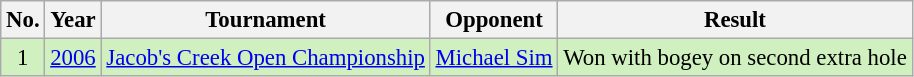<table class="wikitable" style="font-size:95%;">
<tr>
<th>No.</th>
<th>Year</th>
<th>Tournament</th>
<th>Opponent</th>
<th>Result</th>
</tr>
<tr style="background:#D0F0C0;">
<td align=center>1</td>
<td><a href='#'>2006</a></td>
<td><a href='#'>Jacob's Creek Open Championship</a></td>
<td> <a href='#'>Michael Sim</a></td>
<td>Won with bogey on second extra hole</td>
</tr>
</table>
